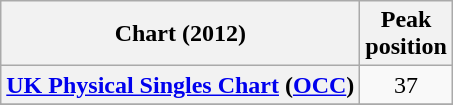<table class="wikitable sortable plainrowheaders">
<tr>
<th scope="col">Chart (2012)</th>
<th scope="col">Peak<br>position</th>
</tr>
<tr>
<th scope="row"><a href='#'>UK Physical Singles Chart</a> (<a href='#'>OCC</a>)</th>
<td align="center">37</td>
</tr>
<tr>
</tr>
</table>
